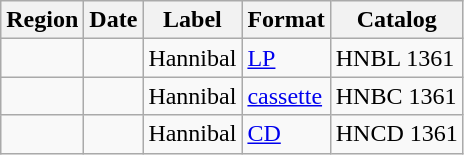<table class="wikitable">
<tr>
<th>Region</th>
<th>Date</th>
<th>Label</th>
<th>Format</th>
<th>Catalog</th>
</tr>
<tr>
<td></td>
<td></td>
<td>Hannibal</td>
<td><a href='#'>LP</a></td>
<td>HNBL 1361</td>
</tr>
<tr>
<td></td>
<td></td>
<td>Hannibal</td>
<td><a href='#'>cassette</a></td>
<td>HNBC 1361</td>
</tr>
<tr>
<td></td>
<td></td>
<td>Hannibal</td>
<td><a href='#'>CD</a></td>
<td>HNCD 1361</td>
</tr>
</table>
